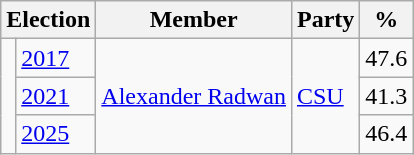<table class=wikitable>
<tr>
<th colspan=2>Election</th>
<th>Member</th>
<th>Party</th>
<th>%</th>
</tr>
<tr>
<td rowspan=3 bgcolor=></td>
<td><a href='#'>2017</a></td>
<td rowspan=3><a href='#'>Alexander Radwan</a></td>
<td rowspan=3><a href='#'>CSU</a></td>
<td align=right>47.6</td>
</tr>
<tr>
<td><a href='#'>2021</a></td>
<td align=right>41.3</td>
</tr>
<tr>
<td><a href='#'>2025</a></td>
<td align=right>46.4</td>
</tr>
</table>
